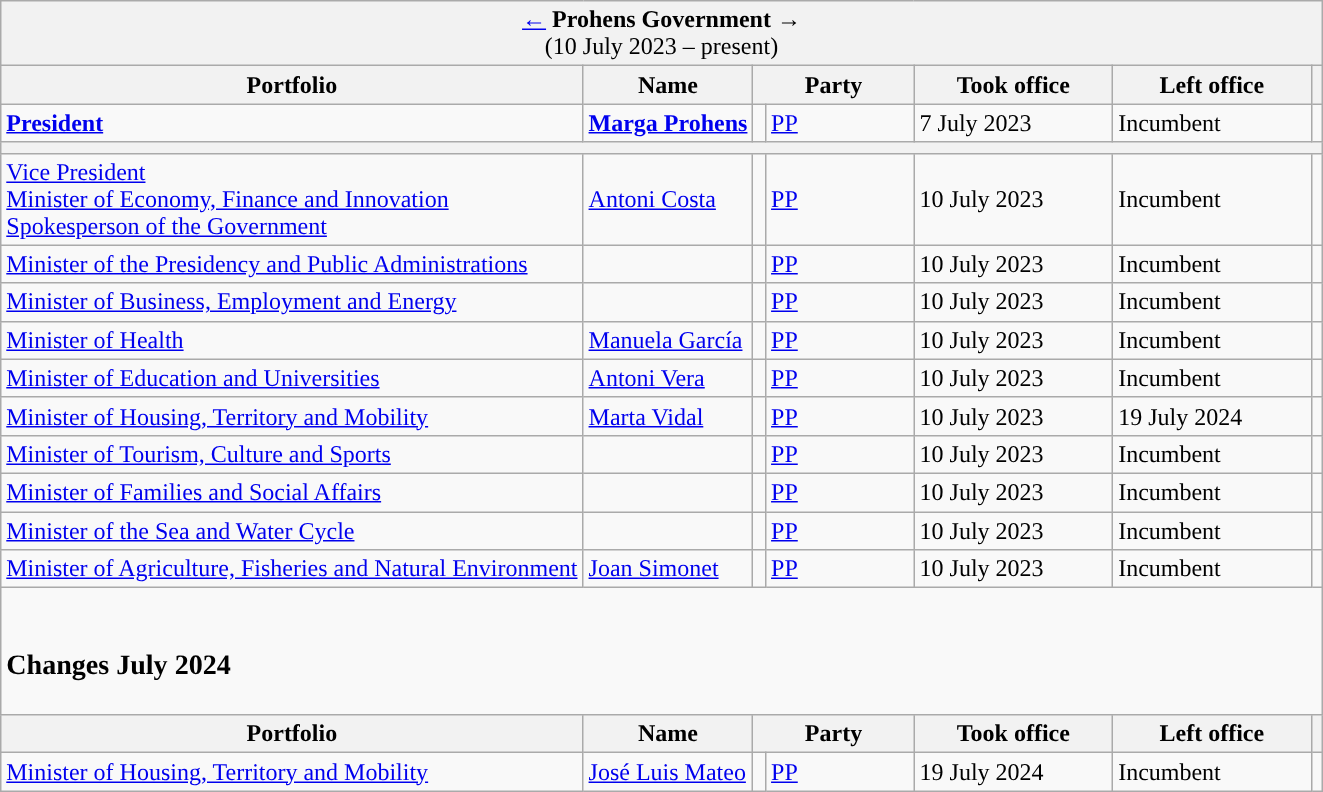<table class="wikitable">
<tr>
<td colspan="7" bgcolor="#F2F2F2" align="center"><a href='#'>←</a> <strong>Prohens Government</strong> →<br>(10 July 2023 – present)</td>
</tr>
<tr>
<th>Portfolio</th>
<th>Name</th>
<th width="100px" colspan="2">Party</th>
<th width="125px">Took office</th>
<th width="125px">Left office</th>
<th></th>
</tr>
<tr>
<td><strong><a href='#'>President</a></strong></td>
<td><strong><a href='#'>Marga Prohens</a></strong></td>
<td width="1" style="background-color:"></td>
<td><a href='#'>PP</a></td>
<td>7 July 2023</td>
<td>Incumbent</td>
<td align="center"></td>
</tr>
<tr>
<th colspan="7"></th>
</tr>
<tr>
<td><a href='#'>Vice President</a><br><a href='#'>Minister of Economy, Finance and Innovation</a><br><a href='#'>Spokesperson of the Government</a></td>
<td><a href='#'>Antoni Costa</a></td>
<td style="background-color:"></td>
<td><a href='#'>PP</a></td>
<td>10 July 2023</td>
<td>Incumbent</td>
<td align="center"></td>
</tr>
<tr>
<td><a href='#'>Minister of the Presidency and Public Administrations</a></td>
<td></td>
<td style="background-color:"></td>
<td><a href='#'>PP</a></td>
<td>10 July 2023</td>
<td>Incumbent</td>
<td align="center"></td>
</tr>
<tr>
<td><a href='#'>Minister of Business, Employment and Energy</a></td>
<td></td>
<td style="background-color:"></td>
<td><a href='#'>PP</a> </td>
<td>10 July 2023</td>
<td>Incumbent</td>
<td align="center"></td>
</tr>
<tr>
<td><a href='#'>Minister of Health</a></td>
<td><a href='#'>Manuela García</a></td>
<td style="background-color:"></td>
<td><a href='#'>PP</a></td>
<td>10 July 2023</td>
<td>Incumbent</td>
<td align="center"></td>
</tr>
<tr>
<td><a href='#'>Minister of Education and Universities</a></td>
<td><a href='#'>Antoni Vera</a></td>
<td style="background-color:"></td>
<td><a href='#'>PP</a></td>
<td>10 July 2023</td>
<td>Incumbent</td>
<td align="center"></td>
</tr>
<tr>
<td><a href='#'>Minister of Housing, Territory and Mobility</a></td>
<td><a href='#'>Marta Vidal</a></td>
<td style="background-color:"></td>
<td><a href='#'>PP</a></td>
<td>10 July 2023</td>
<td>19 July 2024</td>
<td align="center"></td>
</tr>
<tr>
<td><a href='#'>Minister of Tourism, Culture and Sports</a></td>
<td></td>
<td style="background-color:"></td>
<td><a href='#'>PP</a></td>
<td>10 July 2023</td>
<td>Incumbent</td>
<td align="center"></td>
</tr>
<tr>
<td><a href='#'>Minister of Families and Social Affairs</a></td>
<td></td>
<td style="background-color:"></td>
<td><a href='#'>PP</a></td>
<td>10 July 2023</td>
<td>Incumbent</td>
<td align="center"></td>
</tr>
<tr>
<td><a href='#'>Minister of the Sea and Water Cycle</a></td>
<td></td>
<td style="background-color:"></td>
<td><a href='#'>PP</a></td>
<td>10 July 2023</td>
<td>Incumbent</td>
<td align="center"></td>
</tr>
<tr>
<td><a href='#'>Minister of Agriculture, Fisheries and Natural Environment</a></td>
<td><a href='#'>Joan Simonet</a></td>
<td style="background-color:"></td>
<td><a href='#'>PP</a></td>
<td>10 July 2023</td>
<td>Incumbent</td>
<td align="center"></td>
</tr>
<tr>
<td colspan="7"><br><h3>Changes July 2024</h3></td>
</tr>
<tr>
<th>Portfolio</th>
<th>Name</th>
<th colspan="2">Party</th>
<th>Took office</th>
<th>Left office</th>
<th></th>
</tr>
<tr>
<td><a href='#'>Minister of Housing, Territory and Mobility</a></td>
<td><a href='#'>José Luis Mateo</a></td>
<td style="background-color:"></td>
<td><a href='#'>PP</a></td>
<td>19 July 2024</td>
<td>Incumbent</td>
<td align="center"></td>
</tr>
</table>
